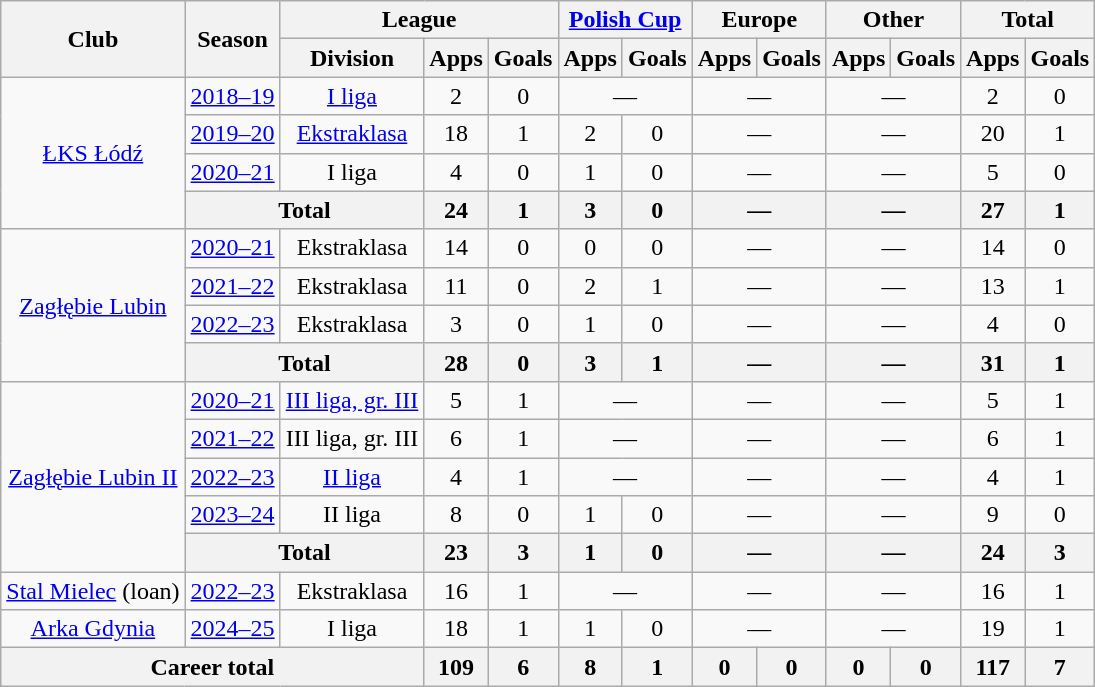<table class="wikitable" style="text-align: center;">
<tr>
<th rowspan="2">Club</th>
<th rowspan="2">Season</th>
<th colspan="3">League</th>
<th colspan="2"><a href='#'>Polish Cup</a></th>
<th colspan="2">Europe</th>
<th colspan="2">Other</th>
<th colspan="2">Total</th>
</tr>
<tr>
<th>Division</th>
<th>Apps</th>
<th>Goals</th>
<th>Apps</th>
<th>Goals</th>
<th>Apps</th>
<th>Goals</th>
<th>Apps</th>
<th>Goals</th>
<th>Apps</th>
<th>Goals</th>
</tr>
<tr>
<td rowspan="4"><a href='#'>ŁKS Łódź</a></td>
<td><a href='#'>2018–19</a></td>
<td><a href='#'>I liga</a></td>
<td>2</td>
<td>0</td>
<td colspan="2">—</td>
<td colspan="2">—</td>
<td colspan="2">—</td>
<td>2</td>
<td>0</td>
</tr>
<tr>
<td><a href='#'>2019–20</a></td>
<td><a href='#'>Ekstraklasa</a></td>
<td>18</td>
<td>1</td>
<td>2</td>
<td>0</td>
<td colspan="2">—</td>
<td colspan="2">—</td>
<td>20</td>
<td>1</td>
</tr>
<tr>
<td><a href='#'>2020–21</a></td>
<td>I liga</td>
<td>4</td>
<td>0</td>
<td>1</td>
<td>0</td>
<td colspan="2">—</td>
<td colspan="2">—</td>
<td>5</td>
<td>0</td>
</tr>
<tr>
<th colspan="2">Total</th>
<th>24</th>
<th>1</th>
<th>3</th>
<th>0</th>
<th colspan="2">—</th>
<th colspan="2">—</th>
<th>27</th>
<th>1</th>
</tr>
<tr>
<td rowspan="4"><a href='#'>Zagłębie Lubin</a></td>
<td><a href='#'>2020–21</a></td>
<td>Ekstraklasa</td>
<td>14</td>
<td>0</td>
<td>0</td>
<td>0</td>
<td colspan="2">—</td>
<td colspan="2">—</td>
<td>14</td>
<td>0</td>
</tr>
<tr>
<td><a href='#'>2021–22</a></td>
<td>Ekstraklasa</td>
<td>11</td>
<td>0</td>
<td>2</td>
<td>1</td>
<td colspan="2">—</td>
<td colspan="2">—</td>
<td>13</td>
<td>1</td>
</tr>
<tr>
<td><a href='#'>2022–23</a></td>
<td>Ekstraklasa</td>
<td>3</td>
<td>0</td>
<td>1</td>
<td>0</td>
<td colspan="2">—</td>
<td colspan="2">—</td>
<td>4</td>
<td>0</td>
</tr>
<tr>
<th colspan="2">Total</th>
<th>28</th>
<th>0</th>
<th>3</th>
<th>1</th>
<th colspan="2">—</th>
<th colspan="2">—</th>
<th>31</th>
<th>1</th>
</tr>
<tr>
<td rowspan="5"><a href='#'>Zagłębie Lubin II</a></td>
<td><a href='#'>2020–21</a></td>
<td><a href='#'>III liga, gr. III</a></td>
<td>5</td>
<td>1</td>
<td colspan="2">—</td>
<td colspan="2">—</td>
<td colspan="2">—</td>
<td>5</td>
<td>1</td>
</tr>
<tr>
<td><a href='#'>2021–22</a></td>
<td>III liga, gr. III</td>
<td>6</td>
<td>1</td>
<td colspan="2">—</td>
<td colspan="2">—</td>
<td colspan="2">—</td>
<td>6</td>
<td>1</td>
</tr>
<tr>
<td><a href='#'>2022–23</a></td>
<td><a href='#'>II liga</a></td>
<td>4</td>
<td>1</td>
<td colspan="2">—</td>
<td colspan="2">—</td>
<td colspan="2">—</td>
<td>4</td>
<td>1</td>
</tr>
<tr>
<td><a href='#'>2023–24</a></td>
<td>II liga</td>
<td>8</td>
<td>0</td>
<td>1</td>
<td>0</td>
<td colspan="2">—</td>
<td colspan="2">—</td>
<td>9</td>
<td>0</td>
</tr>
<tr>
<th colspan="2">Total</th>
<th>23</th>
<th>3</th>
<th>1</th>
<th>0</th>
<th colspan="2">—</th>
<th colspan="2">—</th>
<th>24</th>
<th>3</th>
</tr>
<tr>
<td><a href='#'>Stal Mielec</a> (loan)</td>
<td><a href='#'>2022–23</a></td>
<td>Ekstraklasa</td>
<td>16</td>
<td>1</td>
<td colspan="2">—</td>
<td colspan="2">—</td>
<td colspan="2">—</td>
<td>16</td>
<td>1</td>
</tr>
<tr>
<td><a href='#'>Arka Gdynia</a></td>
<td><a href='#'>2024–25</a></td>
<td>I liga</td>
<td>18</td>
<td>1</td>
<td>1</td>
<td>0</td>
<td colspan="2">—</td>
<td colspan="2">—</td>
<td>19</td>
<td>1</td>
</tr>
<tr>
<th colspan="3">Career total</th>
<th>109</th>
<th>6</th>
<th>8</th>
<th>1</th>
<th>0</th>
<th>0</th>
<th>0</th>
<th>0</th>
<th>117</th>
<th>7</th>
</tr>
</table>
